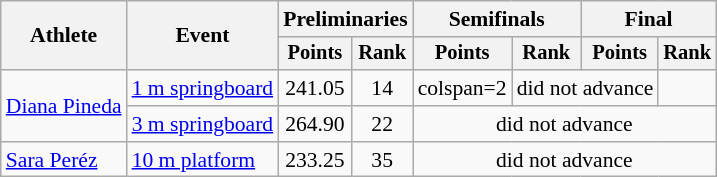<table class=wikitable style="font-size:90%;">
<tr>
<th rowspan="2">Athlete</th>
<th rowspan="2">Event</th>
<th colspan="2">Preliminaries</th>
<th colspan="2">Semifinals</th>
<th colspan="2">Final</th>
</tr>
<tr style="font-size:95%">
<th>Points</th>
<th>Rank</th>
<th>Points</th>
<th>Rank</th>
<th>Points</th>
<th>Rank</th>
</tr>
<tr align=center>
<td align=left rowspan=2><a href='#'>Diana Pineda</a></td>
<td align=left><a href='#'>1 m springboard</a></td>
<td>241.05</td>
<td>14</td>
<td>colspan=2 </td>
<td colspan=2>did not advance</td>
</tr>
<tr align=center>
<td align=left><a href='#'>3 m springboard</a></td>
<td>264.90</td>
<td>22</td>
<td colspan=4>did not advance</td>
</tr>
<tr align=center>
<td align=left><a href='#'>Sara Peréz</a></td>
<td align=left><a href='#'>10 m platform</a></td>
<td>233.25</td>
<td>35</td>
<td colspan=4>did not advance</td>
</tr>
</table>
